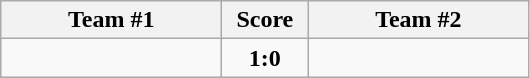<table class="wikitable" style="text-align:center;">
<tr>
<th width=140>Team #1</th>
<th width=50>Score</th>
<th width=140>Team #2</th>
</tr>
<tr>
<td style="text-align:right;"></td>
<td><strong>1:0</strong></td>
<td style="text-align:left;"></td>
</tr>
</table>
